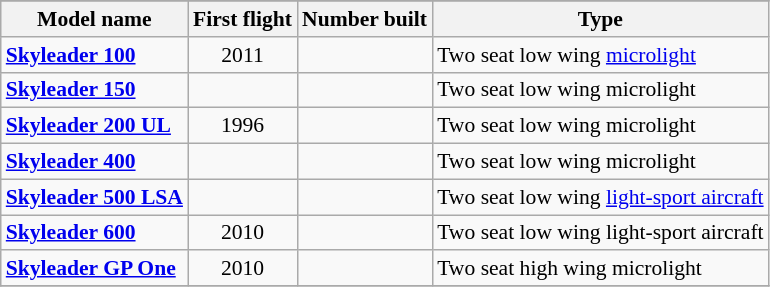<table class="wikitable" align=center style="font-size:90%;">
<tr>
</tr>
<tr style="background:#efefef;">
<th>Model name</th>
<th>First flight</th>
<th>Number built</th>
<th>Type</th>
</tr>
<tr>
<td align=left><strong><a href='#'>Skyleader 100</a></strong></td>
<td align=center>2011</td>
<td align=center></td>
<td align=left>Two seat low wing <a href='#'>microlight</a></td>
</tr>
<tr>
<td align=left><strong><a href='#'>Skyleader 150</a></strong></td>
<td align=center></td>
<td align=center></td>
<td align=left>Two seat low wing microlight</td>
</tr>
<tr>
<td align=left><strong><a href='#'>Skyleader 200 UL</a></strong></td>
<td align=center>1996</td>
<td align=center></td>
<td align=left>Two seat low wing microlight</td>
</tr>
<tr>
<td align=left><strong><a href='#'>Skyleader 400</a></strong></td>
<td align=center></td>
<td align=center></td>
<td align=left>Two seat low wing microlight</td>
</tr>
<tr>
<td align=left><strong><a href='#'>Skyleader 500 LSA</a></strong></td>
<td align=center></td>
<td align=center></td>
<td align=left>Two seat low wing <a href='#'>light-sport aircraft</a></td>
</tr>
<tr>
<td align=left><strong><a href='#'>Skyleader 600</a></strong></td>
<td align=center>2010</td>
<td align=center></td>
<td align=left>Two seat low wing light-sport aircraft</td>
</tr>
<tr>
<td align=left><strong><a href='#'>Skyleader GP One</a></strong></td>
<td align=center>2010</td>
<td align=center></td>
<td align=left>Two seat high wing microlight</td>
</tr>
<tr>
</tr>
</table>
